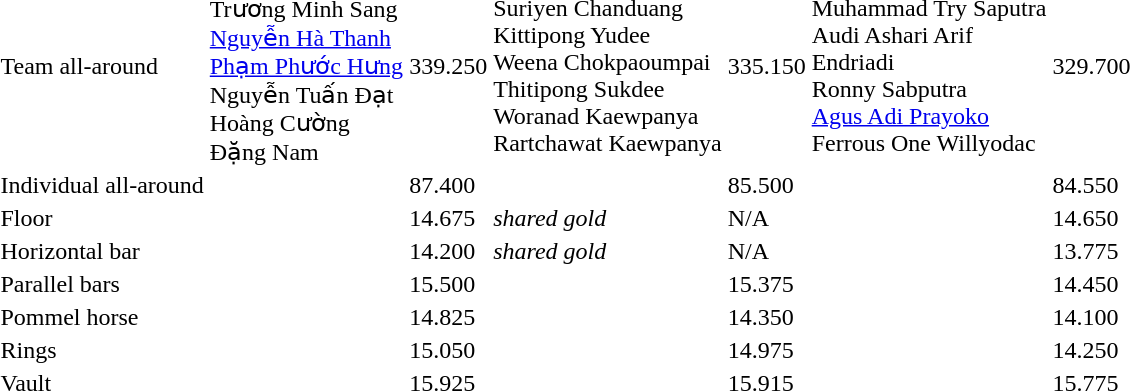<table>
<tr>
<td>Team all-around</td>
<td valign=top><br>Trương Minh Sang<br><a href='#'>Nguyễn Hà Thanh</a><br><a href='#'>Phạm Phước Hưng</a><br>Nguyễn Tuấn Đạt<br>Hoàng Cường<br>Đặng Nam</td>
<td>339.250</td>
<td valign=top><br>Suriyen Chanduang<br>Kittipong Yudee<br>Weena Chokpaoumpai<br>Thitipong Sukdee<br>Woranad Kaewpanya<br>Rartchawat Kaewpanya</td>
<td>335.150</td>
<td valign=top><br>Muhammad Try Saputra<br>Audi Ashari Arif<br>Endriadi<br>Ronny Sabputra<br><a href='#'>Agus Adi Prayoko</a><br>Ferrous One Willyodac</td>
<td>329.700</td>
</tr>
<tr>
<td>Individual all-around</td>
<td></td>
<td>87.400</td>
<td></td>
<td>85.500</td>
<td></td>
<td>84.550</td>
</tr>
<tr>
<td rowspan=2>Floor</td>
<td></td>
<td rowspan=2>14.675</td>
<td rowspan=2><em>shared gold</em></td>
<td rowspan=2>N/A</td>
<td rowspan=2></td>
<td rowspan=2>14.650</td>
</tr>
<tr>
<td></td>
</tr>
<tr>
<td rowspan=2>Horizontal bar</td>
<td></td>
<td rowspan=2>14.200</td>
<td rowspan=2><em>shared gold</em></td>
<td rowspan=2>N/A</td>
<td rowspan=2></td>
<td rowspan=2>13.775</td>
</tr>
<tr>
<td></td>
</tr>
<tr>
<td>Parallel bars</td>
<td></td>
<td>15.500</td>
<td></td>
<td>15.375</td>
<td></td>
<td>14.450</td>
</tr>
<tr>
<td>Pommel horse</td>
<td></td>
<td>14.825</td>
<td></td>
<td>14.350</td>
<td></td>
<td>14.100</td>
</tr>
<tr>
<td>Rings</td>
<td></td>
<td>15.050</td>
<td></td>
<td>14.975</td>
<td></td>
<td>14.250</td>
</tr>
<tr>
<td>Vault</td>
<td></td>
<td>15.925</td>
<td></td>
<td>15.915</td>
<td></td>
<td>15.775</td>
</tr>
</table>
